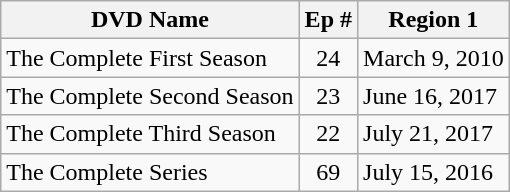<table class="wikitable">
<tr>
<th>DVD Name</th>
<th>Ep #</th>
<th>Region 1</th>
</tr>
<tr>
<td>The Complete First Season</td>
<td align="center">24</td>
<td>March 9, 2010</td>
</tr>
<tr>
<td>The Complete Second Season</td>
<td align="center">23</td>
<td>June 16, 2017</td>
</tr>
<tr>
<td>The Complete Third Season</td>
<td align="center">22</td>
<td>July 21, 2017</td>
</tr>
<tr>
<td>The Complete Series</td>
<td align="center">69</td>
<td>July 15, 2016</td>
</tr>
</table>
